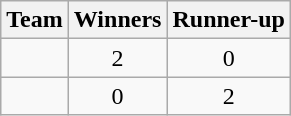<table class="wikitable" style="text-align:center;">
<tr>
<th>Team</th>
<th>Winners</th>
<th>Runner-up</th>
</tr>
<tr>
<td align="left"></td>
<td>2</td>
<td>0</td>
</tr>
<tr>
<td align="left"></td>
<td>0</td>
<td>2</td>
</tr>
</table>
